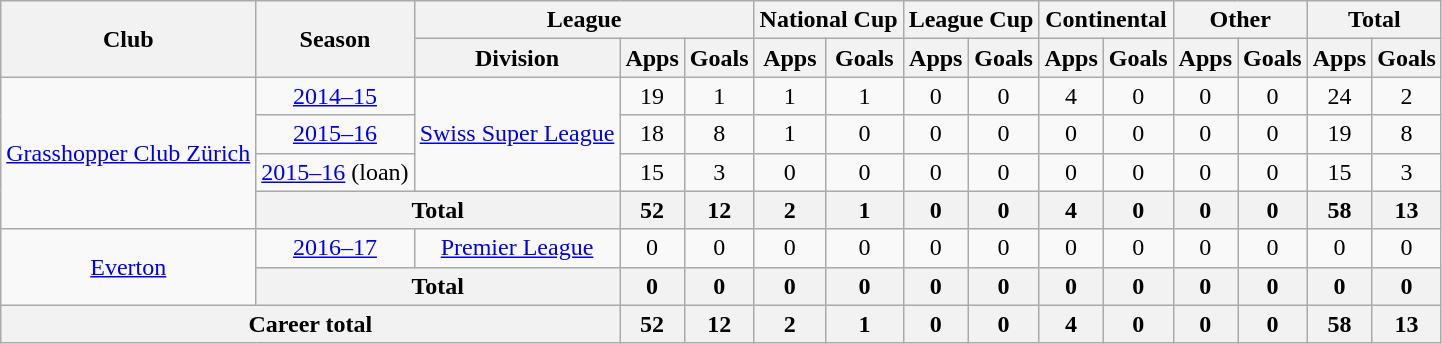<table class="wikitable" style="text-align: center;">
<tr>
<th rowspan="2">Club</th>
<th rowspan="2">Season</th>
<th colspan="3">League</th>
<th colspan="2">National Cup</th>
<th colspan="2">League Cup</th>
<th colspan="2">Continental</th>
<th colspan="2">Other</th>
<th colspan="2">Total</th>
</tr>
<tr>
<th>Division</th>
<th>Apps</th>
<th>Goals</th>
<th>Apps</th>
<th>Goals</th>
<th>Apps</th>
<th>Goals</th>
<th>Apps</th>
<th>Goals</th>
<th>Apps</th>
<th>Goals</th>
<th>Apps</th>
<th>Goals</th>
</tr>
<tr>
<td rowspan="4" valign="center"><a href='#'>Grasshopper Club Zürich</a></td>
<td><a href='#'>2014–15</a></td>
<td rowspan="3"><a href='#'>Swiss Super League</a></td>
<td>19</td>
<td>1</td>
<td>1</td>
<td>1</td>
<td>0</td>
<td>0</td>
<td>4</td>
<td>0</td>
<td>0</td>
<td>0</td>
<td>24</td>
<td>2</td>
</tr>
<tr>
<td><a href='#'>2015–16</a></td>
<td>18</td>
<td>8</td>
<td>1</td>
<td>0</td>
<td>0</td>
<td>0</td>
<td>0</td>
<td>0</td>
<td>0</td>
<td>0</td>
<td>19</td>
<td>8</td>
</tr>
<tr>
<td><a href='#'>2015–16</a> (loan)</td>
<td>15</td>
<td>3</td>
<td>0</td>
<td>0</td>
<td>0</td>
<td>0</td>
<td>0</td>
<td>0</td>
<td>0</td>
<td>0</td>
<td>15</td>
<td>3</td>
</tr>
<tr>
<th colspan="2">Total</th>
<th>52</th>
<th>12</th>
<th>2</th>
<th>1</th>
<th>0</th>
<th>0</th>
<th>4</th>
<th>0</th>
<th>0</th>
<th>0</th>
<th>58</th>
<th>13</th>
</tr>
<tr>
<td rowspan="2" valign="center"><a href='#'>Everton</a></td>
<td><a href='#'>2016–17</a></td>
<td><a href='#'>Premier League</a></td>
<td>0</td>
<td>0</td>
<td>0</td>
<td>0</td>
<td>0</td>
<td>0</td>
<td>0</td>
<td>0</td>
<td>0</td>
<td>0</td>
<td>0</td>
<td>0</td>
</tr>
<tr>
<th colspan="2">Total</th>
<th>0</th>
<th>0</th>
<th>0</th>
<th>0</th>
<th>0</th>
<th>0</th>
<th>0</th>
<th>0</th>
<th>0</th>
<th>0</th>
<th>0</th>
<th>0</th>
</tr>
<tr>
<th colspan="3">Career total</th>
<th>52</th>
<th>12</th>
<th>2</th>
<th>1</th>
<th>0</th>
<th>0</th>
<th>4</th>
<th>0</th>
<th>0</th>
<th>0</th>
<th>58</th>
<th>13</th>
</tr>
</table>
